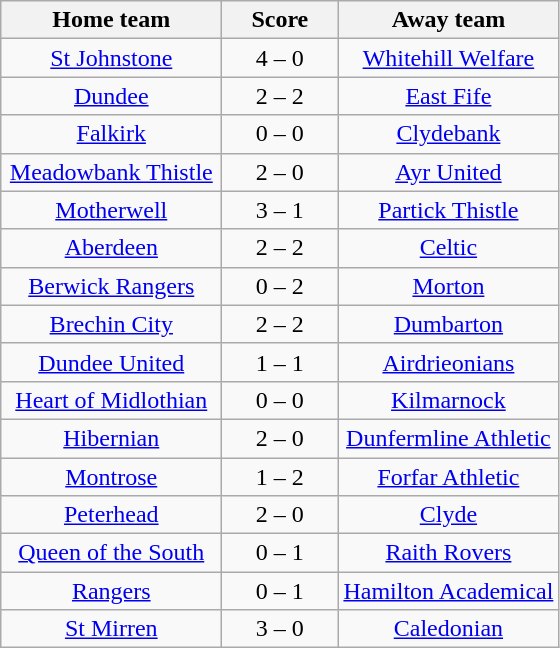<table class="wikitable" style="text-align: center">
<tr>
<th width=140>Home team</th>
<th width=70>Score</th>
<th width=140>Away team</th>
</tr>
<tr>
<td><a href='#'>St Johnstone</a></td>
<td>4 – 0</td>
<td><a href='#'>Whitehill Welfare</a></td>
</tr>
<tr>
<td><a href='#'>Dundee</a></td>
<td>2 – 2</td>
<td><a href='#'>East Fife</a></td>
</tr>
<tr>
<td><a href='#'>Falkirk</a></td>
<td>0 – 0</td>
<td><a href='#'>Clydebank</a></td>
</tr>
<tr>
<td><a href='#'>Meadowbank Thistle</a></td>
<td>2 – 0</td>
<td><a href='#'>Ayr United</a></td>
</tr>
<tr>
<td><a href='#'>Motherwell</a></td>
<td>3 – 1</td>
<td><a href='#'>Partick Thistle</a></td>
</tr>
<tr>
<td><a href='#'>Aberdeen</a></td>
<td>2 – 2</td>
<td><a href='#'>Celtic</a></td>
</tr>
<tr>
<td><a href='#'>Berwick Rangers</a></td>
<td>0 – 2</td>
<td><a href='#'>Morton</a></td>
</tr>
<tr>
<td><a href='#'>Brechin City</a></td>
<td>2 – 2</td>
<td><a href='#'>Dumbarton</a></td>
</tr>
<tr>
<td><a href='#'>Dundee United</a></td>
<td>1 – 1</td>
<td><a href='#'>Airdrieonians</a></td>
</tr>
<tr>
<td><a href='#'>Heart of Midlothian</a></td>
<td>0 – 0</td>
<td><a href='#'>Kilmarnock</a></td>
</tr>
<tr>
<td><a href='#'>Hibernian</a></td>
<td>2 – 0</td>
<td><a href='#'>Dunfermline Athletic</a></td>
</tr>
<tr>
<td><a href='#'>Montrose</a></td>
<td>1 – 2</td>
<td><a href='#'>Forfar Athletic</a></td>
</tr>
<tr>
<td><a href='#'>Peterhead</a></td>
<td>2 – 0</td>
<td><a href='#'>Clyde</a></td>
</tr>
<tr>
<td><a href='#'>Queen of the South</a></td>
<td>0 – 1</td>
<td><a href='#'>Raith Rovers</a></td>
</tr>
<tr>
<td><a href='#'>Rangers</a></td>
<td>0 – 1</td>
<td><a href='#'>Hamilton Academical</a></td>
</tr>
<tr>
<td><a href='#'>St Mirren</a></td>
<td>3 – 0</td>
<td><a href='#'>Caledonian</a></td>
</tr>
</table>
